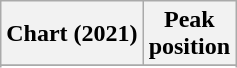<table class="wikitable sortable plainrowheaders" style="text-align:center;">
<tr>
<th scope="col">Chart (2021)</th>
<th scope="col">Peak<br>position</th>
</tr>
<tr>
</tr>
<tr>
</tr>
</table>
